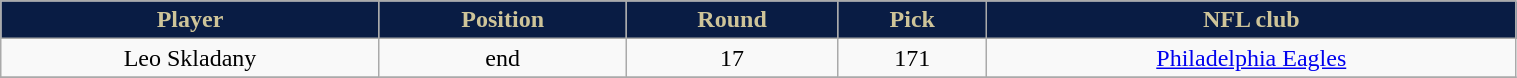<table class="wikitable" width="80%">
<tr align="center"  style="background:#091C44;color:#CEC499;">
<td><strong>Player</strong></td>
<td><strong>Position</strong></td>
<td><strong>Round</strong></td>
<td><strong>Pick</strong></td>
<td><strong>NFL club</strong></td>
</tr>
<tr align="center" bgcolor="">
<td>Leo Skladany</td>
<td>end</td>
<td>17</td>
<td>171</td>
<td><a href='#'>Philadelphia Eagles</a></td>
</tr>
<tr align="center" bgcolor="">
</tr>
</table>
